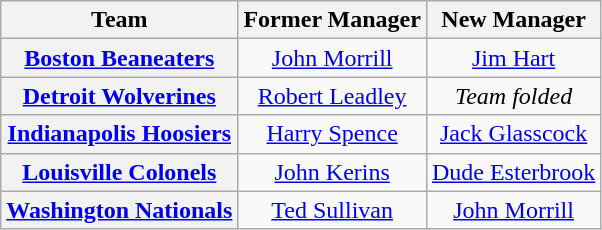<table class="wikitable plainrowheaders" style="text-align:center;">
<tr>
<th scope="col">Team</th>
<th scope="col">Former Manager</th>
<th scope="col">New Manager</th>
</tr>
<tr>
<th scope="row" style="text-align:center;"><a href='#'>Boston Beaneaters</a></th>
<td><a href='#'>John Morrill</a></td>
<td><a href='#'>Jim Hart</a></td>
</tr>
<tr>
<th scope="row" style="text-align:center;"><a href='#'>Detroit Wolverines</a></th>
<td><a href='#'>Robert Leadley</a></td>
<td><em>Team folded</em></td>
</tr>
<tr>
<th scope="row" style="text-align:center;"><a href='#'>Indianapolis Hoosiers</a></th>
<td><a href='#'>Harry Spence</a></td>
<td><a href='#'>Jack Glasscock</a></td>
</tr>
<tr>
<th scope="row" style="text-align:center;"><a href='#'>Louisville Colonels</a></th>
<td><a href='#'>John Kerins</a></td>
<td><a href='#'>Dude Esterbrook</a></td>
</tr>
<tr>
<th scope="row" style="text-align:center;"><a href='#'>Washington Nationals</a></th>
<td><a href='#'>Ted Sullivan</a></td>
<td><a href='#'>John Morrill</a></td>
</tr>
</table>
